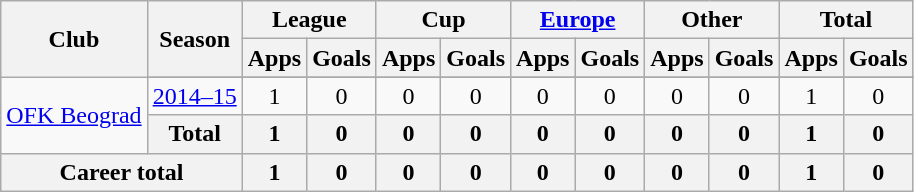<table class="wikitable" style="text-align: center;">
<tr>
<th rowspan="2">Club</th>
<th rowspan="2">Season</th>
<th colspan="2">League</th>
<th colspan="2">Cup</th>
<th colspan="2"><a href='#'>Europe</a></th>
<th colspan="2">Other</th>
<th colspan="2">Total</th>
</tr>
<tr>
<th>Apps</th>
<th>Goals</th>
<th>Apps</th>
<th>Goals</th>
<th>Apps</th>
<th>Goals</th>
<th>Apps</th>
<th>Goals</th>
<th>Apps</th>
<th>Goals</th>
</tr>
<tr>
<td rowspan="3"><a href='#'>OFK Beograd</a></td>
</tr>
<tr>
<td><a href='#'>2014–15</a></td>
<td>1</td>
<td>0</td>
<td>0</td>
<td>0</td>
<td>0</td>
<td>0</td>
<td>0</td>
<td>0</td>
<td>1</td>
<td>0</td>
</tr>
<tr>
<th>Total</th>
<th>1</th>
<th>0</th>
<th>0</th>
<th>0</th>
<th>0</th>
<th>0</th>
<th>0</th>
<th>0</th>
<th>1</th>
<th>0</th>
</tr>
<tr>
<th colspan="2">Career total</th>
<th>1</th>
<th>0</th>
<th>0</th>
<th>0</th>
<th>0</th>
<th>0</th>
<th>0</th>
<th>0</th>
<th>1</th>
<th>0</th>
</tr>
</table>
